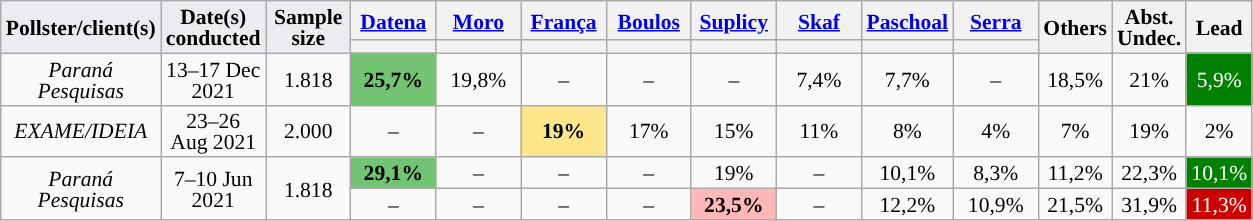<table class="wikitable sortable" style="text-align:center;font-size:90%;line-height:14px;">
<tr>
<td rowspan="2" class="unsortable" style="width:50px;background:#eaecf0;"><strong>Pollster/client(s)</strong></td>
<td rowspan="2" class="unsortable" style="width:50px;background:#eaecf0;"><strong>Date(s)<br>conducted</strong></td>
<td rowspan="2" class="unsortable" style="width:50px;background:#eaecf0;"><strong>Sample<br>size</strong></td>
<th class="unsortable" style="width:50px;"><a href='#'>Datena</a><br></th>
<th class="unsortable" style="width:50px;"><a href='#'>Moro</a><br></th>
<th class="unsortable" style="width:50px;"><a href='#'>França</a><br></th>
<th class="unsortable" style="width:50px;"><a href='#'>Boulos</a><br></th>
<th class="unsortable" style="width:50px;"><a href='#'>Suplicy</a><br></th>
<th class="unsortable" style="width:50px;"><a href='#'>Skaf</a><br></th>
<th class="unsortable" style="width:50px;"><a href='#'>Paschoal</a><br></th>
<th class="unsortable" style="width:50px;"><a href='#'>Serra</a><br></th>
<th rowspan="2" class="unsortable">Others</th>
<th rowspan="2" class="unsortable">Abst.<br>Undec.</th>
<th rowspan="2" data-sort-type="number">Lead</th>
</tr>
<tr>
<th data-sort-type="number" class="sortable" style="background:"></th>
<th data-sort-type="number" class="sortable" style="background:"></th>
<th data-sort-type="number" class="sortable" style="background:"></th>
<th data-sort-type="number" class="sortable" style="background:"></th>
<th data-sort-type="number" class="sortable" style="background:"></th>
<th data-sort-type="number" class="sortable" style="background:"></th>
<th data-sort-type="number" class="sortable" style="background:"></th>
<th data-sort-type="number" class="sortable" style="background:"></th>
</tr>
<tr>
<td><em>Paraná Pesquisas</em></td>
<td>13–17 Dec 2021</td>
<td>1.818</td>
<td style="background:#72c372;"><strong>25,7%</strong></td>
<td>19,8%</td>
<td>–</td>
<td>–</td>
<td>–</td>
<td>7,4%</td>
<td>7,7%</td>
<td>–</td>
<td>18,5%</td>
<td>21%</td>
<td style="background:#008000;color:#FFFFFF;">5,9%</td>
</tr>
<tr>
<td><em>EXAME/IDEIA</em></td>
<td>23–26 Aug 2021</td>
<td>2.000</td>
<td>–</td>
<td>–</td>
<td style="background:#FCE68B;"><strong>19%</strong></td>
<td>17%</td>
<td>15%</td>
<td>11%</td>
<td>8%</td>
<td>4%</td>
<td>7%</td>
<td>19%</td>
<td style="background:">2%</td>
</tr>
<tr>
<td rowspan="2"><em>Paraná Pesquisas</em></td>
<td rowspan="2">7–10 Jun 2021</td>
<td rowspan="2">1.818</td>
<td style="background:#72c372;"><strong>29,1%</strong></td>
<td>–</td>
<td>–</td>
<td>–</td>
<td>19%</td>
<td>–</td>
<td>10,1%</td>
<td>8,3%</td>
<td>11,2%</td>
<td>22,3%</td>
<td style="background:#008000;color:#FFFFFF;">10,1%</td>
</tr>
<tr>
<td>–</td>
<td>–</td>
<td>–</td>
<td>–</td>
<td style="background:#FFB7B7;"><strong>23,5%</strong></td>
<td>–</td>
<td>12,2%</td>
<td>10,9%</td>
<td>21,5%</td>
<td>31,9%</td>
<td style="background:#CC0000;color:#FFFFFF;">11,3%</td>
</tr>
</table>
